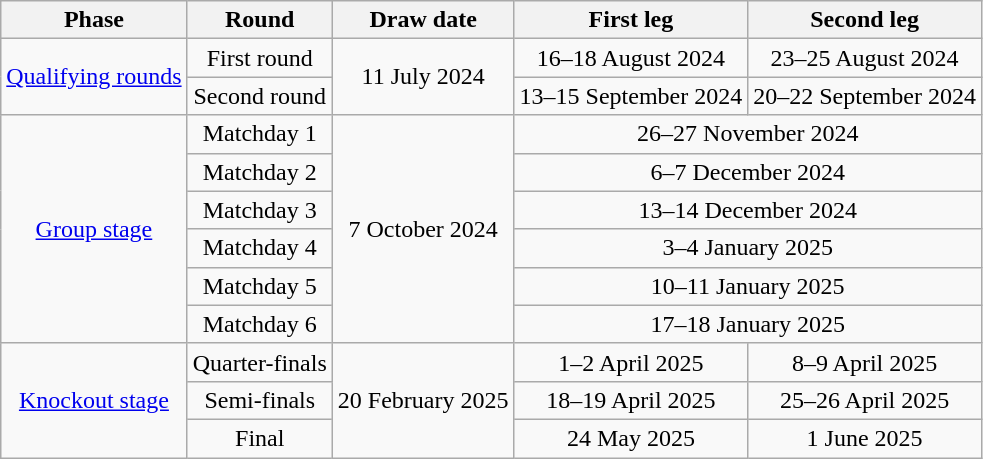<table class="wikitable" style="text-align:center">
<tr>
<th>Phase</th>
<th>Round</th>
<th>Draw date</th>
<th>First leg</th>
<th>Second leg</th>
</tr>
<tr>
<td rowspan=2><a href='#'>Qualifying rounds</a></td>
<td>First round</td>
<td rowspan=2>11 July 2024</td>
<td>16–18 August 2024</td>
<td>23–25 August 2024</td>
</tr>
<tr>
<td>Second round</td>
<td>13–15 September 2024</td>
<td>20–22 September 2024</td>
</tr>
<tr>
<td rowspan=6><a href='#'>Group stage</a></td>
<td>Matchday 1</td>
<td rowspan=6>7 October 2024</td>
<td colspan=2>26–27 November 2024</td>
</tr>
<tr>
<td>Matchday 2</td>
<td colspan=2>6–7 December 2024</td>
</tr>
<tr>
<td>Matchday 3</td>
<td colspan=2>13–14 December 2024</td>
</tr>
<tr>
<td>Matchday 4</td>
<td colspan=2>3–4 January 2025</td>
</tr>
<tr>
<td>Matchday 5</td>
<td colspan=2>10–11 January 2025</td>
</tr>
<tr>
<td>Matchday 6</td>
<td colspan=2>17–18 January 2025</td>
</tr>
<tr>
<td rowspan=3><a href='#'>Knockout stage</a></td>
<td>Quarter-finals</td>
<td rowspan=3>20 February 2025</td>
<td>1–2 April 2025</td>
<td>8–9 April 2025</td>
</tr>
<tr>
<td>Semi-finals</td>
<td>18–19 April 2025</td>
<td>25–26 April 2025</td>
</tr>
<tr>
<td>Final</td>
<td>24 May 2025</td>
<td>1 June 2025</td>
</tr>
</table>
